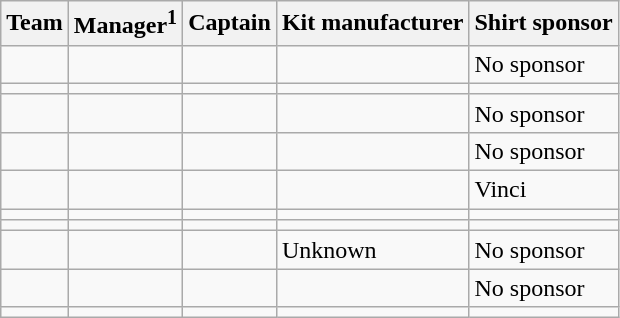<table class="wikitable sortable" style="text-align: left;">
<tr>
<th>Team</th>
<th>Manager<sup>1</sup></th>
<th>Captain</th>
<th>Kit manufacturer</th>
<th>Shirt sponsor</th>
</tr>
<tr>
<td></td>
<td></td>
<td></td>
<td></td>
<td>No sponsor</td>
</tr>
<tr>
<td></td>
<td></td>
<td></td>
<td></td>
<td></td>
</tr>
<tr>
<td></td>
<td></td>
<td></td>
<td></td>
<td>No sponsor</td>
</tr>
<tr>
<td></td>
<td></td>
<td></td>
<td></td>
<td>No sponsor</td>
</tr>
<tr>
<td></td>
<td></td>
<td></td>
<td></td>
<td>Vinci</td>
</tr>
<tr>
<td></td>
<td></td>
<td></td>
<td></td>
<td></td>
</tr>
<tr>
<td></td>
<td></td>
<td></td>
<td></td>
<td></td>
</tr>
<tr>
<td></td>
<td></td>
<td></td>
<td>Unknown</td>
<td>No sponsor</td>
</tr>
<tr>
<td></td>
<td></td>
<td></td>
<td></td>
<td>No sponsor</td>
</tr>
<tr>
<td></td>
<td></td>
<td></td>
<td></td>
<td></td>
</tr>
</table>
